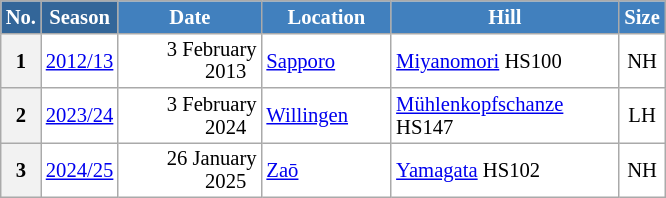<table class="wikitable sortable" style="font-size:86%; line-height:15px; text-align:left; border:grey solid 1px; border-collapse:collapse; background:#ffffff;">
<tr style="background:#efefef;">
<th style="background-color:#369; color:white; width:10px;">No.</th>
<th style="background-color:#369; color:white;  width:30px;">Season</th>
<th style="background-color:#4180be; color:white; width:89px;">Date</th>
<th style="background-color:#4180be; color:white; width:80px;">Location</th>
<th style="background-color:#4180be; color:white; width:145px;">Hill</th>
<th style="background-color:#4180be; color:white; width:25px;">Size</th>
</tr>
<tr>
<th scope=row style="text-align:center;">1</th>
<td align=center><a href='#'>2012/13</a></td>
<td align=right>3 February 2013  </td>
<td> <a href='#'>Sapporo</a></td>
<td><a href='#'>Miyanomori</a> HS100</td>
<td align=center>NH</td>
</tr>
<tr>
<th scope=row style="text-align:center;">2</th>
<td align=center><a href='#'>2023/24</a></td>
<td align=right>3 February 2024  </td>
<td> <a href='#'>Willingen</a></td>
<td><a href='#'>Mühlenkopfschanze</a> HS147</td>
<td align=center>LH</td>
</tr>
<tr>
<th scope=row style="text-align:center;">3</th>
<td align=center><a href='#'>2024/25</a></td>
<td align=right>26 January 2025  </td>
<td> <a href='#'>Zaō</a></td>
<td><a href='#'>Yamagata</a> HS102</td>
<td align=center>NH</td>
</tr>
</table>
